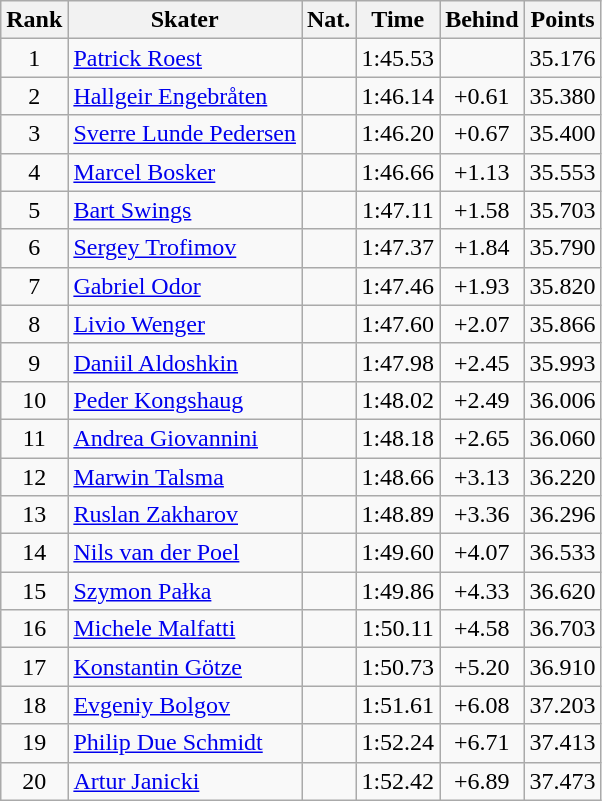<table class="wikitable sortable" style="text-align:center">
<tr>
<th>Rank</th>
<th>Skater</th>
<th>Nat.</th>
<th>Time</th>
<th>Behind</th>
<th>Points</th>
</tr>
<tr>
<td>1</td>
<td align=left><a href='#'>Patrick Roest</a></td>
<td></td>
<td>1:45.53</td>
<td></td>
<td>35.176</td>
</tr>
<tr>
<td>2</td>
<td align=left><a href='#'>Hallgeir Engebråten</a></td>
<td></td>
<td>1:46.14</td>
<td>+0.61</td>
<td>35.380</td>
</tr>
<tr>
<td>3</td>
<td align=left><a href='#'>Sverre Lunde Pedersen</a></td>
<td></td>
<td>1:46.20</td>
<td>+0.67</td>
<td>35.400</td>
</tr>
<tr>
<td>4</td>
<td align=left><a href='#'>Marcel Bosker</a></td>
<td></td>
<td>1:46.66</td>
<td>+1.13</td>
<td>35.553</td>
</tr>
<tr>
<td>5</td>
<td align=left><a href='#'>Bart Swings</a></td>
<td></td>
<td>1:47.11</td>
<td>+1.58</td>
<td>35.703</td>
</tr>
<tr>
<td>6</td>
<td align=left><a href='#'>Sergey Trofimov</a></td>
<td></td>
<td>1:47.37</td>
<td>+1.84</td>
<td>35.790</td>
</tr>
<tr>
<td>7</td>
<td align=left><a href='#'>Gabriel Odor</a></td>
<td></td>
<td>1:47.46</td>
<td>+1.93</td>
<td>35.820</td>
</tr>
<tr>
<td>8</td>
<td align=left><a href='#'>Livio Wenger</a></td>
<td></td>
<td>1:47.60</td>
<td>+2.07</td>
<td>35.866</td>
</tr>
<tr>
<td>9</td>
<td align=left><a href='#'>Daniil Aldoshkin</a></td>
<td></td>
<td>1:47.98</td>
<td>+2.45</td>
<td>35.993</td>
</tr>
<tr>
<td>10</td>
<td align=left><a href='#'>Peder Kongshaug</a></td>
<td></td>
<td>1:48.02</td>
<td>+2.49</td>
<td>36.006</td>
</tr>
<tr>
<td>11</td>
<td align=left><a href='#'>Andrea Giovannini</a></td>
<td></td>
<td>1:48.18</td>
<td>+2.65</td>
<td>36.060</td>
</tr>
<tr>
<td>12</td>
<td align=left><a href='#'>Marwin Talsma</a></td>
<td></td>
<td>1:48.66</td>
<td>+3.13</td>
<td>36.220</td>
</tr>
<tr>
<td>13</td>
<td align=left><a href='#'>Ruslan Zakharov</a></td>
<td></td>
<td>1:48.89</td>
<td>+3.36</td>
<td>36.296</td>
</tr>
<tr>
<td>14</td>
<td align=left><a href='#'>Nils van der Poel</a></td>
<td></td>
<td>1:49.60</td>
<td>+4.07</td>
<td>36.533</td>
</tr>
<tr>
<td>15</td>
<td align=left><a href='#'>Szymon Pałka</a></td>
<td></td>
<td>1:49.86</td>
<td>+4.33</td>
<td>36.620</td>
</tr>
<tr>
<td>16</td>
<td align=left><a href='#'>Michele Malfatti</a></td>
<td></td>
<td>1:50.11</td>
<td>+4.58</td>
<td>36.703</td>
</tr>
<tr>
<td>17</td>
<td align=left><a href='#'>Konstantin Götze</a></td>
<td></td>
<td>1:50.73</td>
<td>+5.20</td>
<td>36.910</td>
</tr>
<tr>
<td>18</td>
<td align=left><a href='#'>Evgeniy Bolgov</a></td>
<td></td>
<td>1:51.61</td>
<td>+6.08</td>
<td>37.203</td>
</tr>
<tr>
<td>19</td>
<td align=left><a href='#'>Philip Due Schmidt</a></td>
<td></td>
<td>1:52.24</td>
<td>+6.71</td>
<td>37.413</td>
</tr>
<tr>
<td>20</td>
<td align=left><a href='#'>Artur Janicki</a></td>
<td></td>
<td>1:52.42</td>
<td>+6.89</td>
<td>37.473</td>
</tr>
</table>
